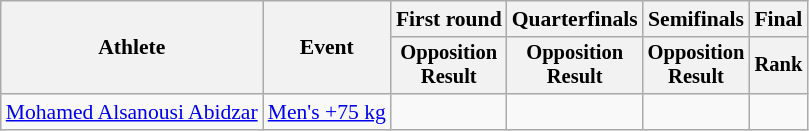<table class="wikitable" style="font-size:90%;">
<tr>
<th rowspan=2>Athlete</th>
<th rowspan=2>Event</th>
<th>First round</th>
<th>Quarterfinals</th>
<th>Semifinals</th>
<th colspan=2>Final</th>
</tr>
<tr style="font-size:95%">
<th>Opposition<br>Result</th>
<th>Opposition<br>Result</th>
<th>Opposition<br>Result</th>
<th>Rank</th>
</tr>
<tr align=center>
<td align=left><a href='#'>Mohamed Alsanousi Abidzar</a></td>
<td align=left><a href='#'>Men's +75 kg</a></td>
<td></td>
<td></td>
<td></td>
<td></td>
</tr>
</table>
